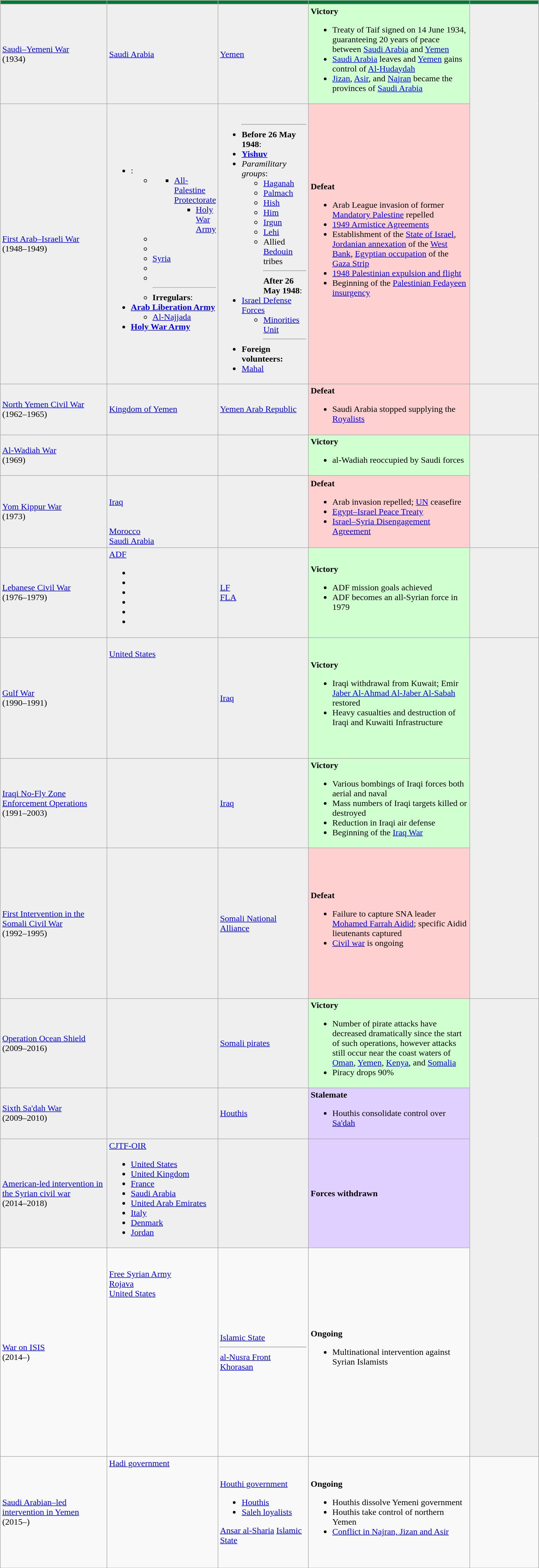<table class="wikitable">
<tr>
<th style="background:#007733" width="190"></th>
<th style="background:#007733" width="160"></th>
<th style="background:#007733" width="160"></th>
<th style="background:#007733" width="290"></th>
<th style="background:#007733" width="120"></th>
</tr>
<tr>
<td style="background:#efefef"><a href='#'>Saudi–Yemeni War</a><br>(1934)</td>
<td style="background:#efefef"> <a href='#'>Saudi Arabia</a></td>
<td style="background:#efefef"> <a href='#'>Yemen</a></td>
<td style="background:#D0FFD0"><strong>Victory</strong><br><ul><li>Treaty of Taif signed on 14 June 1934, guaranteeing 20 years of peace between <a href='#'>Saudi Arabia</a> and <a href='#'>Yemen</a></li><li><a href='#'>Saudi Arabia</a> leaves and <a href='#'>Yemen</a> gains control of <a href='#'>Al-Hudaydah</a></li><li><a href='#'>Jizan</a>, <a href='#'>Asir</a>, and <a href='#'>Najran</a> became the provinces of <a href='#'>Saudi Arabia</a></li></ul></td>
<td rowspan="2" style="background:#efefef"></td>
</tr>
<tr>
<td style="background:#efefef"><a href='#'>First Arab–Israeli War</a><br>(1948–1949)</td>
<td style="background:#efefef"><br><ul><li><strong></strong>:<ul><li><ul><li> <a href='#'>All-Palestine Protectorate</a><ul><li> <a href='#'>Holy War Army</a></li></ul></li></ul></li><li></li><li></li><li> <a href='#'>Syria</a></li><li></li><li></li><li><hr><strong>Irregulars</strong>:</li></ul></li><li> <strong><a href='#'>Arab Liberation Army</a></strong><ul><li> <a href='#'>Al-Najjada</a></li></ul></li><li> <strong><a href='#'>Holy War Army</a></strong></li></ul></td>
<td style="background:#efefef"><br><ul><li><strong></strong><hr><strong>Before 26 May 1948</strong>:</li><li> <strong><a href='#'>Yishuv</a></strong></li><li><em>Paramilitary groups</em>:<ul><li> <a href='#'>Haganah</a></li><li> <a href='#'>Palmach</a></li><li> <a href='#'>Hish</a></li><li> <a href='#'>Him</a></li><li> <a href='#'>Irgun</a></li><li> <a href='#'>Lehi</a></li><li>Allied <a href='#'>Bedouin</a> tribes<hr><strong>After 26 May 1948</strong>:</li></ul></li><li>  <a href='#'>Israel Defense Forces</a><ul><li> <a href='#'>Minorities Unit</a><hr></li></ul></li><li><strong>Foreign volunteers:</strong></li><li><a href='#'>Mahal</a></li></ul></td>
<td style="background:#FFD0D0"><strong>Defeat</strong><br><ul><li>Arab League invasion of former <a href='#'>Mandatory Palestine</a> repelled</li><li><a href='#'>1949 Armistice Agreements</a></li><li>Establishment of the <a href='#'>State of Israel</a>, <a href='#'>Jordanian annexation</a> of the <a href='#'>West Bank</a>, <a href='#'>Egyptian occupation</a> of the <a href='#'>Gaza Strip</a></li><li><a href='#'>1948 Palestinian expulsion and flight</a></li><li>Beginning of the <a href='#'>Palestinian Fedayeen insurgency</a></li></ul></td>
</tr>
<tr>
<td style="background:#efefef"><a href='#'>North Yemen Civil War</a><br>(1962–1965)</td>
<td style="background:#efefef"> <a href='#'>Kingdom of Yemen</a><br></td>
<td style="background:#efefef"> <a href='#'>Yemen Arab Republic</a><br></td>
<td style="background:#FFD0D0"><strong>Defeat</strong><br><ul><li>Saudi Arabia stopped supplying the <a href='#'>Royalists</a></li></ul></td>
<td style="background:#efefef" rowspan=1></td>
</tr>
<tr>
<td style="background:#efefef"><a href='#'>Al-Wadiah War</a><br>(1969)</td>
<td style="background:#efefef"><br></td>
<td style="background:#efefef"></td>
<td style="background:#D0FFD0"><strong>Victory</strong><br><ul><li>al-Wadiah reoccupied by Saudi forces</li></ul></td>
<td style="background:#efefef" rowspan=2></td>
</tr>
<tr>
<td style="background:#efefef"><a href='#'>Yom Kippur War</a><br>(1973)</td>
<td style="background:#efefef"><br><br> <a href='#'>Iraq</a><br><br><br> <a href='#'>Morocco</a><br> <a href='#'>Saudi Arabia</a><br></td>
<td style="background:#efefef"></td>
<td style="background:#FFD0D0"><strong>Defeat</strong><br><ul><li>Arab invasion repelled; <a href='#'>UN</a> ceasefire</li><li><a href='#'>Egypt–Israel Peace Treaty</a></li><li><a href='#'>Israel–Syria Disengagement Agreement</a></li></ul></td>
</tr>
<tr>
<td style="background:#efefef"><a href='#'>Lebanese Civil War</a><br>(1976–1979)</td>
<td style="background:#efefef"> <a href='#'>ADF</a><br><ul><li></li><li></li><li></li><li></li><li></li><li></li></ul></td>
<td style="background:#efefef"> <a href='#'>LF</a><br> <a href='#'>FLA</a></td>
<td style="background:#D0FFD0"><strong>Victory</strong><br><ul><li>ADF mission goals achieved</li><li>ADF becomes an all-Syrian force in 1979</li></ul></td>
<td style="background:#efefef"></td>
</tr>
<tr>
<td style="background:#efefef"><a href='#'>Gulf War</a><br>(1990–1991)</td>
<td style="background:#efefef"><br> <a href='#'>United States</a><br><br><br><br><br><br><br><br><br><br><br></td>
<td style="background:#efefef"> <a href='#'>Iraq</a></td>
<td style="background:#D0FFD0"><strong>Victory</strong><br><ul><li>Iraqi withdrawal from Kuwait; Emir <a href='#'>Jaber Al-Ahmad Al-Jaber Al-Sabah</a> restored</li><li>Heavy casualties and destruction of Iraqi and Kuwaiti Infrastructure</li></ul></td>
<td style="background:#efefef" rowspan="3"></td>
</tr>
<tr>
<td style="background:#efefef"><a href='#'>Iraqi No-Fly Zone Enforcement Operations</a><br>(1991–2003)</td>
<td style="background:#efefef"><br><br><br><br><br><br><br><br></td>
<td style="background:#efefef"> <a href='#'>Iraq</a></td>
<td style="background:#D0FFD0"><strong>Victory</strong><br><ul><li>Various bombings of Iraqi forces both aerial and naval</li><li>Mass numbers of Iraqi targets killed or destroyed</li><li>Reduction in Iraqi air defense</li><li>Beginning of the <a href='#'>Iraq War</a></li></ul></td>
</tr>
<tr>
<td style="background:#efefef"><a href='#'>First Intervention in the Somali Civil War</a><br>(1992–1995)</td>
<td style="background:#efefef"><br><br><br><br><br><br><br><br><br><br><br><br><br><br><br></td>
<td style="background:#efefef"> <a href='#'>Somali National Alliance</a></td>
<td style="background:#FFD0D0"><strong>Defeat</strong><br><ul><li>Failure to capture SNA leader <a href='#'>Mohamed Farrah Aidid</a>; specific Aidid lieutenants captured</li><li><a href='#'>Civil war</a> is ongoing</li></ul></td>
</tr>
<tr>
<td style="background:#efefef"><a href='#'>Operation Ocean Shield</a><br>(2009–2016)</td>
<td style="background:#efefef"><br><br><br><br></td>
<td style="background:#efefef"> <a href='#'>Somali pirates</a></td>
<td style="background:#D0FFD0"><strong>Victory</strong><br><ul><li>Number of pirate attacks have decreased dramatically since the start of such operations, however attacks still occur near the coast waters of <a href='#'>Oman</a>, <a href='#'>Yemen</a>, <a href='#'>Kenya</a>, and <a href='#'>Somalia</a></li><li>Piracy drops 90%</li></ul></td>
<td rowspan="4" style="background:#efefef"></td>
</tr>
<tr>
<td style="background:#efefef"><a href='#'>Sixth Sa'dah War</a><br>(2009–2010)</td>
<td style="background:#efefef"><br><br><br></td>
<td style="background:#efefef"> <a href='#'>Houthis</a></td>
<td style="background:#E0D0FF"><strong>Stalemate</strong><br><ul><li>Houthis consolidate control over <a href='#'>Sa'dah</a></li></ul></td>
</tr>
<tr>
<td style="background:#efefef"><a href='#'>American-led intervention in the Syrian civil war</a><br>(2014–2018)</td>
<td style="background:#efefef"><a href='#'>CJTF-OIR</a><br><ul><li><a href='#'>United States</a></li><li><a href='#'>United Kingdom</a></li><li><a href='#'>France</a></li><li><a href='#'>Saudi Arabia</a></li><li><a href='#'>United Arab Emirates</a></li><li><a href='#'>Italy</a></li><li><a href='#'>Denmark</a></li><li><a href='#'>Jordan</a></li></ul></td>
<td style="background:#efefef"></td>
<td style="background:#E0D0FF"><strong>Forces withdrawn</strong></td>
</tr>
<tr>
<td><a href='#'>War on ISIS</a><br>(2014–)</td>
<td><br><br> <a href='#'>Free Syrian Army</a><br> <a href='#'>Rojava</a><br> <a href='#'>United States</a><br><br><br><br><br><br><br><br><br><br><br><br><br><br><br><br> <br>  </td>
<td> <a href='#'>Islamic State</a><hr> <a href='#'>al-Nusra Front</a><br> <a href='#'>Khorasan</a></td>
<td><strong>Ongoing</strong><br><ul><li>Multinational intervention against Syrian Islamists</li></ul></td>
</tr>
<tr>
<td><a href='#'>Saudi Arabian–led intervention in Yemen</a><br>(2015–)</td>
<td> <a href='#'>Hadi government</a><br><br><br><br><br><br><br><br><br><br><br></td>
<td> <a href='#'>Houthi government</a><br><ul><li> <a href='#'>Houthis</a></li><li> <a href='#'>Saleh loyalists</a></li></ul> <a href='#'>Ansar al-Sharia</a> <a href='#'>Islamic State</a></td>
<td><strong>Ongoing</strong><br><ul><li>Houthis dissolve Yemeni government</li><li>Houthis take control of northern Yemen</li><li><a href='#'>Conflict in Najran, Jizan and Asir</a></li></ul></td>
<td rowspan=1></td>
</tr>
<tr>
</tr>
</table>
